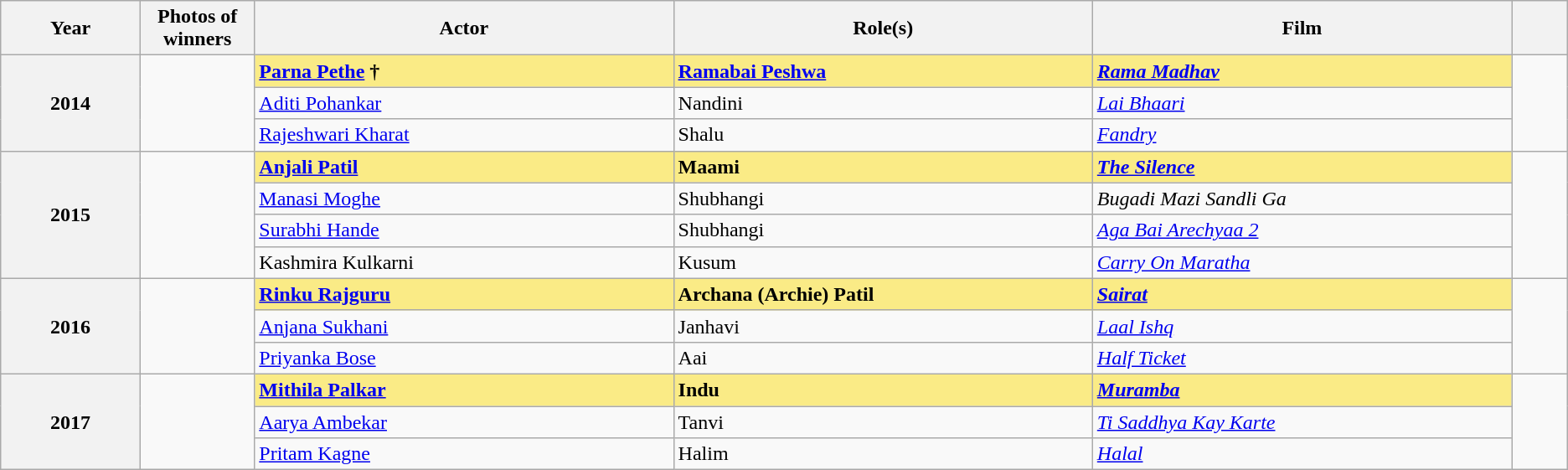<table class="wikitable sortable" style="text-align:left;">
<tr>
<th scope="col" style="width:5%; text-align:center;">Year</th>
<th scope="col" style="width:3%;text-align:center;">Photos of winners</th>
<th scope="col" style="width:15%;text-align:center;">Actor</th>
<th scope="col" style="width:15%;text-align:center;">Role(s)</th>
<th scope="col" style="width:15%;text-align:center;">Film</th>
<th scope="col" style="width:2%;" class="unsortable"></th>
</tr>
<tr>
<th rowspan="3" scope="row" style="text-align:center">2014</th>
<td rowspan="3" style="text-align:center"></td>
<td style="background:#FAEB86;"><strong><a href='#'>Parna Pethe</a> †</strong></td>
<td style="background:#FAEB86;"><strong> <a href='#'>Ramabai Peshwa</a></strong></td>
<td style="background:#FAEB86;"><strong><em><a href='#'>Rama Madhav</a></em></strong></td>
<td rowspan="3"></td>
</tr>
<tr>
<td><a href='#'>Aditi Pohankar</a></td>
<td>Nandini</td>
<td><em><a href='#'>Lai Bhaari</a></em></td>
</tr>
<tr>
<td><a href='#'>Rajeshwari Kharat</a></td>
<td>Shalu</td>
<td><em><a href='#'>Fandry</a></em></td>
</tr>
<tr>
<th scope="row" rowspan=4 style="text-align:center">2015</th>
<td rowspan=4 style="text-align:center"></td>
<td style="background:#FAEB86;"><strong><a href='#'>Anjali Patil</a></strong> </td>
<td style="background:#FAEB86;"><strong>Maami</strong></td>
<td style="background:#FAEB86;"><strong><em><a href='#'>The Silence</a></em></strong></td>
<td rowspan=4></td>
</tr>
<tr>
<td><a href='#'>Manasi Moghe</a></td>
<td>Shubhangi</td>
<td><em>Bugadi Mazi Sandli Ga</em></td>
</tr>
<tr>
<td><a href='#'>Surabhi Hande</a></td>
<td>Shubhangi</td>
<td><em><a href='#'>Aga Bai Arechyaa 2</a></em></td>
</tr>
<tr>
<td>Kashmira Kulkarni</td>
<td>Kusum</td>
<td><em><a href='#'>Carry On Maratha</a></em></td>
</tr>
<tr>
<th scope="row" rowspan=3 style="text-align:center">2016</th>
<td rowspan=3 style="text-align:center"></td>
<td style="background:#FAEB86;"><strong><a href='#'>Rinku Rajguru</a></strong> </td>
<td style="background:#FAEB86;"><strong>Archana (Archie) Patil</strong></td>
<td style="background:#FAEB86;"><strong><em><a href='#'>Sairat</a></em></strong></td>
<td rowspan=3></td>
</tr>
<tr>
<td><a href='#'>Anjana Sukhani</a></td>
<td>Janhavi</td>
<td><em><a href='#'>Laal Ishq</a></em></td>
</tr>
<tr>
<td><a href='#'>Priyanka Bose</a></td>
<td>Aai</td>
<td><em><a href='#'>Half Ticket</a></em></td>
</tr>
<tr>
<th scope="row" rowspan=6 style="text-align:center">2017</th>
<td rowspan=6 style="text-align:center"></td>
<td style="background:#FAEB86;"><strong><a href='#'>Mithila Palkar</a></strong> </td>
<td style="background:#FAEB86;"><strong>Indu</strong></td>
<td style="background:#FAEB86;"><strong><em><a href='#'>Muramba</a></em></strong></td>
<td rowspan=6></td>
</tr>
<tr>
<td><a href='#'>Aarya Ambekar</a></td>
<td>Tanvi</td>
<td><em><a href='#'>Ti Saddhya Kay Karte</a></em></td>
</tr>
<tr>
<td><a href='#'>Pritam Kagne</a></td>
<td>Halim</td>
<td><em><a href='#'>Halal</a></em></td>
</tr>
</table>
